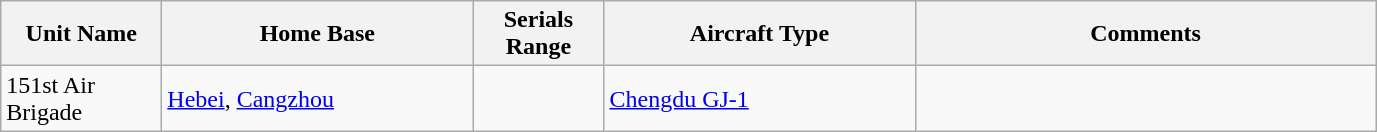<table class="wikitable">
<tr>
<th scope="col" width="100">Unit Name</th>
<th scope="col" width="200">Home Base</th>
<th scope="col" width="80">Serials Range</th>
<th scope="col" width="200">Aircraft Type</th>
<th scope="col" width="300">Comments</th>
</tr>
<tr>
<td>151st Air Brigade</td>
<td><a href='#'>Hebei</a>, <a href='#'>Cangzhou</a></td>
<td></td>
<td><a href='#'>Chengdu GJ-1</a></td>
<td></td>
</tr>
</table>
